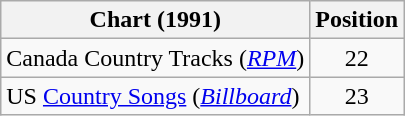<table class="wikitable sortable">
<tr>
<th scope="col">Chart (1991)</th>
<th scope="col">Position</th>
</tr>
<tr>
<td>Canada Country Tracks (<em><a href='#'>RPM</a></em>)</td>
<td align="center">22</td>
</tr>
<tr>
<td>US <a href='#'>Country Songs</a> (<em><a href='#'>Billboard</a></em>)</td>
<td align="center">23</td>
</tr>
</table>
